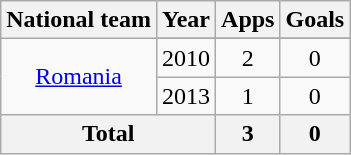<table class="wikitable" style="text-align: center;">
<tr>
<th>National team</th>
<th>Year</th>
<th>Apps</th>
<th>Goals</th>
</tr>
<tr>
<td rowspan="3"><a href='#'>Romania</a></td>
</tr>
<tr>
<td>2010</td>
<td>2</td>
<td>0</td>
</tr>
<tr>
<td>2013</td>
<td>1</td>
<td>0</td>
</tr>
<tr>
<th colspan=2>Total</th>
<th>3</th>
<th>0</th>
</tr>
</table>
